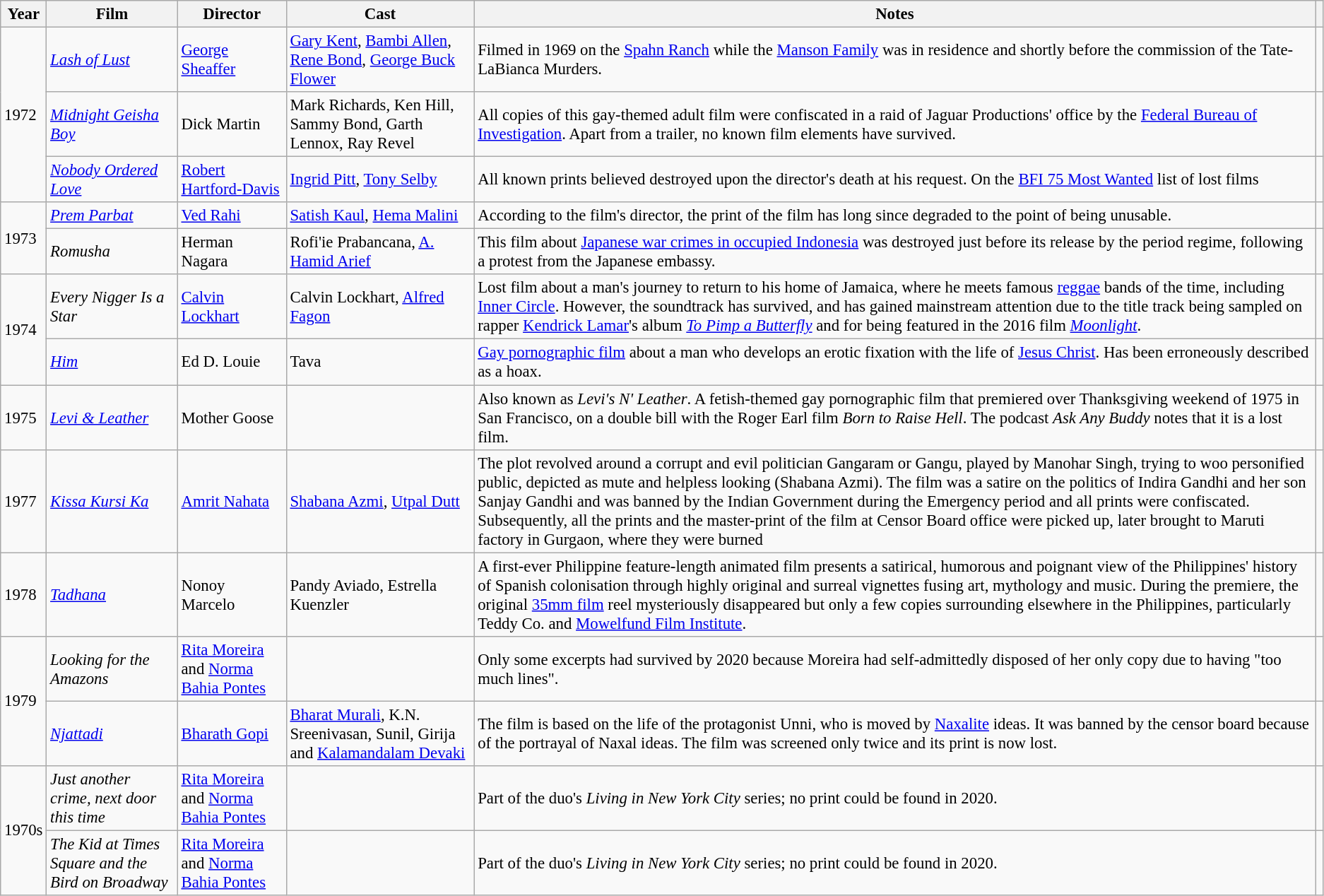<table class="wikitable sortable" style="font-size:95%">
<tr>
<th>Year</th>
<th>Film</th>
<th>Director</th>
<th>Cast</th>
<th>Notes</th>
<th class="unsortable"></th>
</tr>
<tr>
<td rowspan="3">1972</td>
<td><em><a href='#'>Lash of Lust</a></em></td>
<td><a href='#'>George Sheaffer</a></td>
<td><a href='#'>Gary Kent</a>, <a href='#'>Bambi Allen</a>, <a href='#'>Rene Bond</a>, <a href='#'>George Buck Flower</a></td>
<td>Filmed in 1969 on the <a href='#'>Spahn Ranch</a> while the <a href='#'>Manson Family</a> was in residence and shortly before the commission of the Tate-LaBianca Murders.</td>
<td></td>
</tr>
<tr>
<td><em><a href='#'>Midnight Geisha Boy</a></em></td>
<td>Dick Martin</td>
<td>Mark Richards, Ken Hill, Sammy Bond, Garth Lennox, Ray Revel</td>
<td>All copies of this gay-themed adult film were confiscated in a raid of Jaguar Productions' office by the <a href='#'>Federal Bureau of Investigation</a>. Apart from a trailer, no known film elements have survived.</td>
<td></td>
</tr>
<tr>
<td><em><a href='#'>Nobody Ordered Love</a></em></td>
<td><a href='#'>Robert Hartford-Davis</a></td>
<td><a href='#'>Ingrid Pitt</a>, <a href='#'>Tony Selby</a></td>
<td>All known prints believed destroyed upon the director's death at his request. On the <a href='#'>BFI 75 Most Wanted</a> list of lost films</td>
<td></td>
</tr>
<tr>
<td rowspan="2">1973</td>
<td><em><a href='#'>Prem Parbat</a></em></td>
<td><a href='#'>Ved Rahi</a></td>
<td><a href='#'>Satish Kaul</a>, <a href='#'>Hema Malini</a></td>
<td>According to the film's director, the print of the film has long since degraded to the point of being unusable.</td>
<td></td>
</tr>
<tr>
<td><em>Romusha</em></td>
<td>Herman Nagara</td>
<td>Rofi'ie Prabancana, <a href='#'>A. Hamid Arief</a></td>
<td>This film about <a href='#'>Japanese war crimes in occupied Indonesia</a> was destroyed just before its release by the period regime, following a protest from the Japanese embassy.</td>
<td></td>
</tr>
<tr>
<td rowspan="2">1974</td>
<td><em>Every Nigger Is a Star</em></td>
<td><a href='#'>Calvin Lockhart</a></td>
<td>Calvin Lockhart, <a href='#'>Alfred Fagon</a></td>
<td>Lost film about a man's journey to return to his home of Jamaica, where he meets famous <a href='#'>reggae</a> bands of the time, including <a href='#'>Inner Circle</a>. However, the soundtrack has survived, and has gained mainstream attention due to the title track being sampled on rapper <a href='#'>Kendrick Lamar</a>'s album <em><a href='#'>To Pimp a Butterfly</a></em> and for being featured in the 2016 film <em><a href='#'>Moonlight</a></em>.</td>
<td></td>
</tr>
<tr>
<td><em><a href='#'>Him</a></em></td>
<td>Ed D. Louie</td>
<td Gustav von Will>Tava</td>
<td><a href='#'>Gay pornographic film</a> about a man who develops an erotic fixation with the life of <a href='#'>Jesus Christ</a>. Has been erroneously described as a hoax.</td>
<td></td>
</tr>
<tr>
<td>1975</td>
<td><em><a href='#'>Levi & Leather</a></em></td>
<td>Mother Goose</td>
<td></td>
<td>Also known as <em>Levi's N' Leather</em>. A fetish-themed gay pornographic film that premiered over Thanksgiving weekend of 1975 in San Francisco, on a double bill with the Roger Earl film <em>Born to Raise Hell</em>. The podcast <em>Ask Any Buddy</em> notes that it is a lost film.</td>
<td></td>
</tr>
<tr>
<td>1977</td>
<td><em><a href='#'>Kissa Kursi Ka</a></em></td>
<td><a href='#'>Amrit Nahata</a></td>
<td><a href='#'>Shabana Azmi</a>, <a href='#'>Utpal Dutt</a></td>
<td>The plot revolved around a corrupt and evil politician Gangaram or Gangu, played by Manohar Singh, trying to woo personified public, depicted as mute and helpless looking (Shabana Azmi). The film was a satire on the politics of Indira Gandhi and her son Sanjay Gandhi and was banned by the Indian Government during the Emergency period and all prints were confiscated. Subsequently, all the prints and the master-print of the film at Censor Board office were picked up, later brought to Maruti factory in Gurgaon, where they were burned</td>
<td></td>
</tr>
<tr>
<td>1978</td>
<td><em><a href='#'>Tadhana</a></em></td>
<td>Nonoy Marcelo</td>
<td>Pandy Aviado, Estrella Kuenzler</td>
<td>A first-ever Philippine feature-length animated film presents a satirical, humorous and poignant view of the Philippines' history of Spanish colonisation through highly original and surreal vignettes fusing art, mythology and music. During the premiere, the original <a href='#'>35mm film</a> reel mysteriously disappeared but only a few copies surrounding elsewhere in the Philippines, particularly Teddy Co. and <a href='#'>Mowelfund Film Institute</a>.</td>
<td></td>
</tr>
<tr>
<td rowspan="2">1979</td>
<td><em>Looking for the Amazons</em></td>
<td><a href='#'>Rita Moreira</a> and <a href='#'>Norma Bahia Pontes</a></td>
<td></td>
<td>Only some excerpts had survived by 2020 because Moreira had self-admittedly disposed of her only copy due to having "too much lines".</td>
<td></td>
</tr>
<tr>
<td><em><a href='#'>Njattadi</a></em></td>
<td><a href='#'>Bharath Gopi</a></td>
<td><a href='#'>Bharat Murali</a>, K.N. Sreenivasan, Sunil, Girija and <a href='#'>Kalamandalam Devaki</a></td>
<td>The film is based on the life of the protagonist Unni, who is moved by <a href='#'>Naxalite</a> ideas. It was banned by the censor board because of the portrayal of Naxal ideas. The film was screened only twice and its print is now lost.</td>
<td></td>
</tr>
<tr>
<td rowspan="2">1970s</td>
<td><em>Just another crime, next door this time</em></td>
<td><a href='#'>Rita Moreira</a> and <a href='#'>Norma Bahia Pontes</a></td>
<td></td>
<td>Part of the duo's <em>Living in New York City</em> series; no print could be found in 2020.</td>
<td></td>
</tr>
<tr>
<td><em>The Kid at Times Square and the Bird on Broadway</em></td>
<td><a href='#'>Rita Moreira</a> and <a href='#'>Norma Bahia Pontes</a></td>
<td></td>
<td>Part of the duo's <em>Living in New York City</em> series; no print could be found in 2020.</td>
<td></td>
</tr>
</table>
